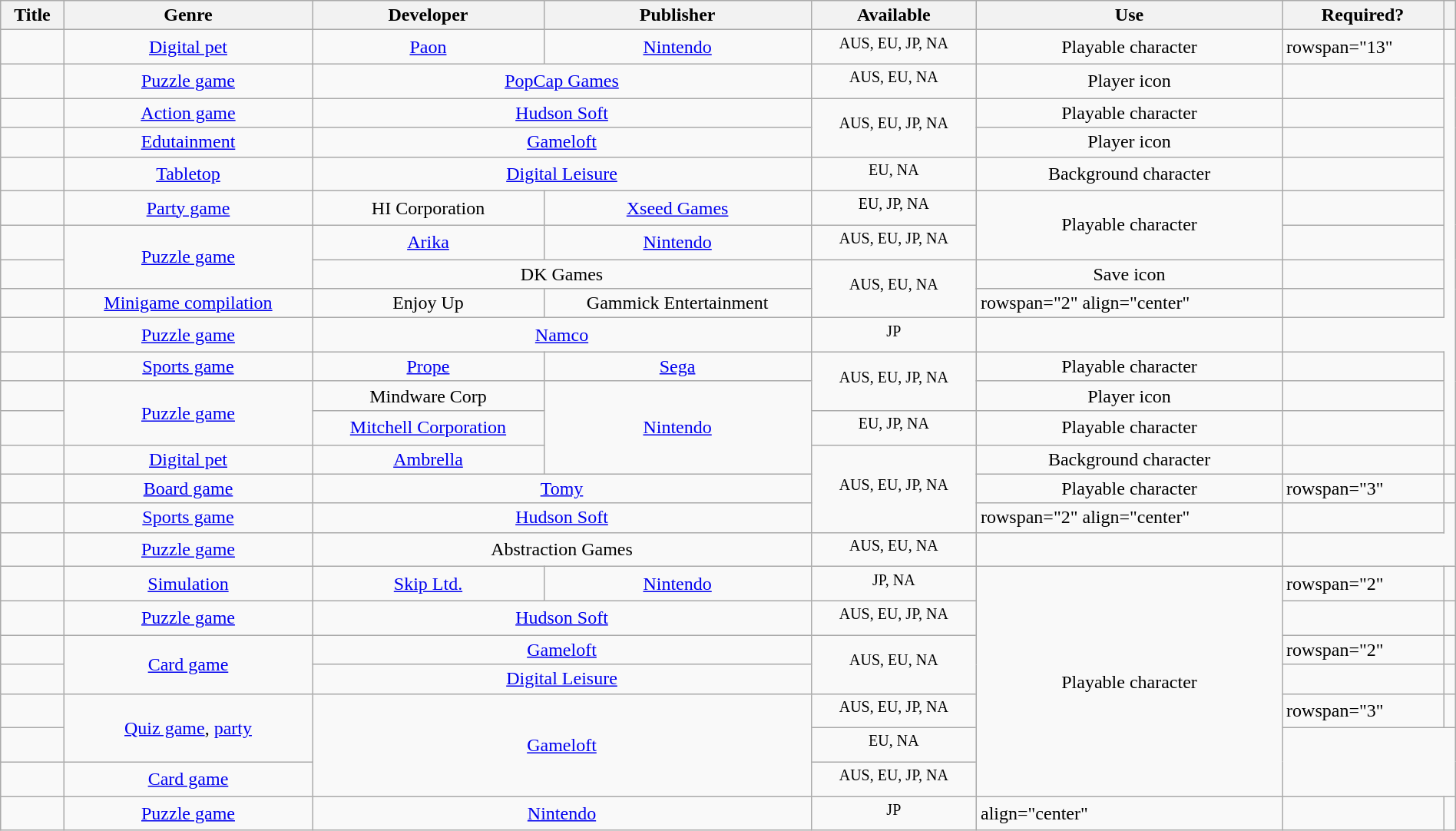<table class="wikitable sortable" style="width:100%" id="wiiwarelist">
<tr>
<th>Title</th>
<th>Genre</th>
<th>Developer</th>
<th>Publisher</th>
<th>Available</th>
<th>Use</th>
<th>Required?</th>
<th></th>
</tr>
<tr>
<td></td>
<td align="center"><a href='#'>Digital pet</a></td>
<td align="center"><a href='#'>Paon</a></td>
<td align="center"><a href='#'>Nintendo</a></td>
<td align="center"><sup>AUS, EU, JP, NA</sup></td>
<td align="center">Playable character</td>
<td>rowspan="13" </td>
<td></td>
</tr>
<tr>
<td></td>
<td align="center"><a href='#'>Puzzle game</a></td>
<td colspan="2" align="center"><a href='#'>PopCap Games</a></td>
<td align="center"><sup>AUS, EU, NA</sup></td>
<td align="center">Player icon</td>
<td></td>
</tr>
<tr>
<td></td>
<td align=center><a href='#'>Action game</a></td>
<td colspan="2" align="center"><a href='#'>Hudson Soft</a></td>
<td rowspan="2" align="center"><sup>AUS, EU, JP, NA</sup></td>
<td align="center">Playable character</td>
<td align=center></td>
</tr>
<tr>
<td></td>
<td align=center><a href='#'>Edutainment</a></td>
<td colspan="2" align="center"><a href='#'>Gameloft</a></td>
<td align=center>Player icon</td>
<td align=center></td>
</tr>
<tr>
<td></td>
<td align="center"><a href='#'>Tabletop</a></td>
<td colspan="2" align="center"><a href='#'>Digital Leisure</a></td>
<td align="center"><sup>EU, NA</sup></td>
<td align="center">Background character</td>
<td></td>
</tr>
<tr>
<td></td>
<td rowspan="1" align="center"><a href='#'>Party game</a></td>
<td align=center>HI Corporation</td>
<td align=center><a href='#'>Xseed Games</a></td>
<td align=center><sup>EU, JP, NA</sup></td>
<td rowspan="2" align="center">Playable character</td>
<td align=center></td>
</tr>
<tr>
<td></td>
<td rowspan="2" align="center"><a href='#'>Puzzle game</a></td>
<td align=center><a href='#'>Arika</a></td>
<td align=center><a href='#'>Nintendo</a></td>
<td align=center><sup>AUS, EU, JP, NA</sup></td>
<td align=center></td>
</tr>
<tr>
<td></td>
<td colspan="2" align="center">DK Games</td>
<td rowspan="2" align="center"><sup>AUS, EU, NA</sup></td>
<td align=center>Save icon</td>
<td align=center></td>
</tr>
<tr>
<td></td>
<td align=center><a href='#'>Minigame compilation</a></td>
<td align=center>Enjoy Up</td>
<td align=center>Gammick Entertainment</td>
<td>rowspan="2" align="center" </td>
<td align=center></td>
</tr>
<tr>
<td></td>
<td align=center><a href='#'>Puzzle game</a></td>
<td colspan="2" align="center"><a href='#'>Namco</a></td>
<td align=center><sup>JP</sup></td>
<td align=center></td>
</tr>
<tr>
<td></td>
<td align=center><a href='#'>Sports game</a></td>
<td align=center><a href='#'>Prope</a></td>
<td align=center><a href='#'>Sega</a></td>
<td rowspan="2" align="center"><sup>AUS, EU, JP, NA</sup></td>
<td align=center>Playable character</td>
<td align=center></td>
</tr>
<tr>
<td></td>
<td rowspan="2" align="center"><a href='#'>Puzzle game</a></td>
<td align=center>Mindware Corp</td>
<td rowspan="3" align="center"><a href='#'>Nintendo</a></td>
<td align=center>Player icon</td>
<td align=center></td>
</tr>
<tr>
<td></td>
<td align=center><a href='#'>Mitchell Corporation</a></td>
<td align=center><sup>EU, JP, NA</sup></td>
<td align=center>Playable character</td>
<td align=center></td>
</tr>
<tr>
<td></td>
<td align=center><a href='#'>Digital pet</a></td>
<td align=center><a href='#'>Ambrella</a></td>
<td rowspan="3" align="center"><sup>AUS, EU, JP, NA</sup></td>
<td align=center>Background character</td>
<td></td>
<td align=center></td>
</tr>
<tr>
<td></td>
<td align=center><a href='#'>Board game</a></td>
<td colspan="2" align="center"><a href='#'>Tomy</a></td>
<td align=center>Playable character</td>
<td>rowspan="3"  </td>
<td align=center></td>
</tr>
<tr>
<td></td>
<td align=center><a href='#'>Sports game</a></td>
<td colspan="2" align="center"><a href='#'>Hudson Soft</a></td>
<td>rowspan="2" align="center" </td>
<td align=center></td>
</tr>
<tr>
<td></td>
<td rowspan="1" align="center"><a href='#'>Puzzle game</a></td>
<td colspan="2" align="center">Abstraction Games</td>
<td align=center><sup>AUS, EU, NA</sup></td>
<td align=center></td>
</tr>
<tr>
<td></td>
<td align=center><a href='#'>Simulation</a></td>
<td colspan="1" align="center"><a href='#'>Skip Ltd.</a></td>
<td colspan="1" align="center"><a href='#'>Nintendo</a></td>
<td rowspan="1" align="center"><sup>JP, NA</sup></td>
<td rowspan="7" align="center">Playable character</td>
<td>rowspan="2" </td>
<td rowspan="1" align=center></td>
</tr>
<tr>
<td></td>
<td rowspan="1" align="center"><a href='#'>Puzzle game</a></td>
<td colspan="2" align="center"><a href='#'>Hudson Soft</a></td>
<td align=center><sup>AUS, EU, JP, NA</sup></td>
<td align=center></td>
</tr>
<tr>
<td></td>
<td rowspan="2" align="center"><a href='#'>Card game</a></td>
<td colspan="2" align="center"><a href='#'>Gameloft</a></td>
<td rowspan="2" align="center"><sup>AUS, EU, NA</sup></td>
<td>rowspan="2" </td>
<td align=center></td>
</tr>
<tr>
<td></td>
<td colspan="2" align="center"><a href='#'>Digital Leisure</a></td>
<td align=center></td>
</tr>
<tr>
<td></td>
<td rowspan="2" align=center><a href='#'>Quiz game</a>, <a href='#'>party</a></td>
<td rowspan="3" colspan="2" align=center><a href='#'>Gameloft</a></td>
<td align=center><sup>AUS, EU, JP, NA</sup></td>
<td>rowspan="3" </td>
<td align=center></td>
</tr>
<tr>
<td></td>
<td align=center><sup>EU, NA</sup></td>
</tr>
<tr>
<td></td>
<td align=center><a href='#'>Card game</a></td>
<td align=center><sup>AUS, EU, JP, NA</sup></td>
</tr>
<tr>
<td></td>
<td align=center><a href='#'>Puzzle game</a></td>
<td colspan="2" align="center"><a href='#'>Nintendo</a></td>
<td align=center><sup>JP</sup></td>
<td>align="center" </td>
<td></td>
<td align=center></td>
</tr>
</table>
